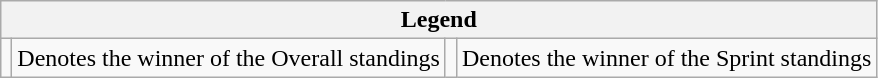<table class="wikitable">
<tr>
<th colspan="4">Legend</th>
</tr>
<tr>
<td></td>
<td>Denotes the winner of the Overall standings</td>
<td></td>
<td>Denotes the winner of the Sprint standings</td>
</tr>
</table>
